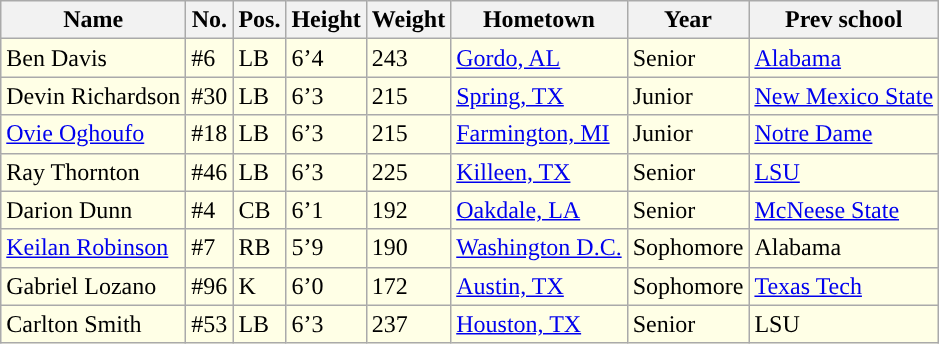<table class="wikitable sortable">
<tr>
<th style="text-align:center; ">Name</th>
<th style="text-align:center; ">No.</th>
<th style="text-align:center; ">Pos.</th>
<th style="text-align:center; ">Height</th>
<th style="text-align:center; ">Weight</th>
<th style="text-align:center; ">Hometown</th>
<th style="text-align:center; ">Year</th>
<th style="text-align:center; ">Prev school</th>
</tr>
<tr style="background:#FFFFE6;">
<td>Ben Davis</td>
<td>#6</td>
<td>LB</td>
<td>6’4</td>
<td>243</td>
<td><a href='#'>Gordo, AL</a></td>
<td>Senior</td>
<td><a href='#'>Alabama</a></td>
</tr>
<tr style="background:#FFFFE6;">
<td>Devin Richardson</td>
<td>#30</td>
<td>LB</td>
<td>6’3</td>
<td>215</td>
<td><a href='#'>Spring, TX</a></td>
<td>Junior</td>
<td><a href='#'>New Mexico State</a></td>
</tr>
<tr style="background:#FFFFE6;">
<td><a href='#'>Ovie Oghoufo</a></td>
<td>#18</td>
<td>LB</td>
<td>6’3</td>
<td>215</td>
<td><a href='#'>Farmington, MI</a></td>
<td>Junior</td>
<td><a href='#'>Notre Dame</a></td>
</tr>
<tr style="background:#FFFFE6;">
<td>Ray Thornton</td>
<td>#46</td>
<td>LB</td>
<td>6’3</td>
<td>225</td>
<td><a href='#'>Killeen, TX</a></td>
<td>Senior</td>
<td><a href='#'>LSU</a></td>
</tr>
<tr style="background:#FFFFE6;">
<td>Darion Dunn</td>
<td>#4</td>
<td>CB</td>
<td>6’1</td>
<td>192</td>
<td><a href='#'>Oakdale, LA</a></td>
<td>Senior</td>
<td><a href='#'>McNeese State</a></td>
</tr>
<tr style="background:#FFFFE6;">
<td><a href='#'>Keilan Robinson</a></td>
<td>#7</td>
<td>RB</td>
<td>5’9</td>
<td>190</td>
<td><a href='#'>Washington D.C.</a></td>
<td>Sophomore</td>
<td>Alabama</td>
</tr>
<tr style="background:#FFFFE6;">
<td>Gabriel Lozano</td>
<td>#96</td>
<td>K</td>
<td>6’0</td>
<td>172</td>
<td><a href='#'>Austin, TX</a></td>
<td>Sophomore</td>
<td><a href='#'>Texas Tech</a></td>
</tr>
<tr style="background:#FFFFE6;">
<td>Carlton Smith</td>
<td>#53</td>
<td>LB</td>
<td>6’3</td>
<td>237</td>
<td><a href='#'>Houston, TX</a></td>
<td>Senior</td>
<td>LSU</td>
</tr>
</table>
